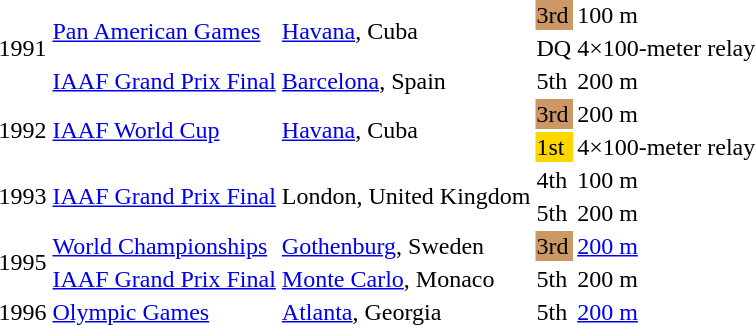<table>
<tr>
<td rowspan=3>1991</td>
<td rowspan=2><a href='#'>Pan American Games</a></td>
<td rowspan=2><a href='#'>Havana</a>, Cuba</td>
<td bgcolor=cc9966>3rd</td>
<td>100 m</td>
</tr>
<tr>
<td>DQ</td>
<td>4×100-meter relay</td>
</tr>
<tr>
<td><a href='#'>IAAF Grand Prix Final</a></td>
<td><a href='#'>Barcelona</a>, Spain</td>
<td>5th</td>
<td>200 m</td>
</tr>
<tr>
<td rowspan=2>1992</td>
<td rowspan=2><a href='#'>IAAF World Cup</a></td>
<td rowspan=2><a href='#'>Havana</a>, Cuba</td>
<td bgcolor=cc9966>3rd</td>
<td>200 m</td>
</tr>
<tr>
<td bgcolor=gold>1st</td>
<td>4×100-meter relay</td>
</tr>
<tr>
<td rowspan=2>1993</td>
<td rowspan=2><a href='#'>IAAF Grand Prix Final</a></td>
<td rowspan=2>London, United Kingdom</td>
<td>4th</td>
<td>100 m</td>
</tr>
<tr>
<td>5th</td>
<td>200 m</td>
</tr>
<tr>
<td rowspan=2>1995</td>
<td><a href='#'>World Championships</a></td>
<td><a href='#'>Gothenburg</a>, Sweden</td>
<td bgcolor=cc9966>3rd</td>
<td><a href='#'>200 m</a></td>
</tr>
<tr>
<td><a href='#'>IAAF Grand Prix Final</a></td>
<td><a href='#'>Monte Carlo</a>, Monaco</td>
<td>5th</td>
<td>200 m</td>
</tr>
<tr>
<td>1996</td>
<td><a href='#'>Olympic Games</a></td>
<td><a href='#'>Atlanta</a>, Georgia</td>
<td>5th</td>
<td><a href='#'>200 m</a></td>
</tr>
</table>
